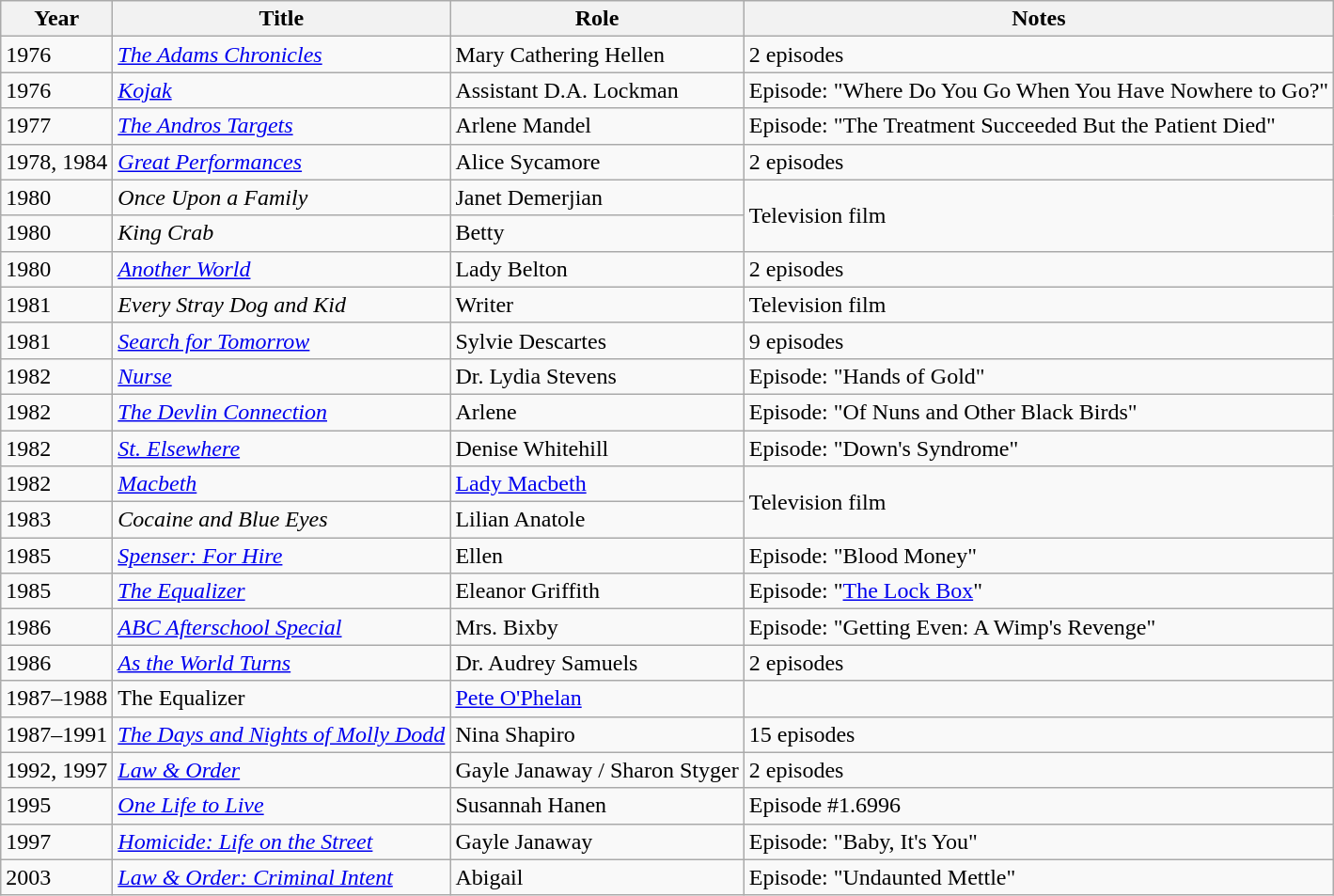<table class="wikitable sortable">
<tr>
<th>Year</th>
<th>Title</th>
<th>Role</th>
<th>Notes</th>
</tr>
<tr>
<td>1976</td>
<td><em><a href='#'>The Adams Chronicles</a></em></td>
<td>Mary Cathering Hellen</td>
<td>2 episodes</td>
</tr>
<tr>
<td>1976</td>
<td><em><a href='#'>Kojak</a></em></td>
<td>Assistant D.A. Lockman</td>
<td>Episode: "Where Do You Go When You Have Nowhere to Go?"</td>
</tr>
<tr>
<td>1977</td>
<td><em><a href='#'>The Andros Targets</a></em></td>
<td>Arlene Mandel</td>
<td>Episode: "The Treatment Succeeded But the Patient Died"</td>
</tr>
<tr>
<td>1978, 1984</td>
<td><em><a href='#'>Great Performances</a></em></td>
<td>Alice Sycamore</td>
<td>2 episodes</td>
</tr>
<tr>
<td>1980</td>
<td><em>Once Upon a Family</em></td>
<td>Janet Demerjian</td>
<td rowspan="2">Television film</td>
</tr>
<tr>
<td>1980</td>
<td><em>King Crab</em></td>
<td>Betty</td>
</tr>
<tr>
<td>1980</td>
<td><a href='#'><em>Another World</em></a></td>
<td>Lady Belton</td>
<td>2 episodes</td>
</tr>
<tr>
<td>1981</td>
<td><em>Every Stray Dog and Kid</em></td>
<td>Writer</td>
<td>Television film</td>
</tr>
<tr>
<td>1981</td>
<td><em><a href='#'>Search for Tomorrow</a></em></td>
<td>Sylvie Descartes</td>
<td>9 episodes</td>
</tr>
<tr>
<td>1982</td>
<td><a href='#'><em>Nurse</em></a></td>
<td>Dr. Lydia Stevens</td>
<td>Episode: "Hands of Gold"</td>
</tr>
<tr>
<td>1982</td>
<td><em><a href='#'>The Devlin Connection</a></em></td>
<td>Arlene</td>
<td>Episode: "Of Nuns and Other Black Birds"</td>
</tr>
<tr>
<td>1982</td>
<td><em><a href='#'>St. Elsewhere</a></em></td>
<td>Denise Whitehill</td>
<td>Episode: "Down's Syndrome"</td>
</tr>
<tr>
<td>1982</td>
<td><a href='#'><em>Macbeth</em></a></td>
<td><a href='#'>Lady Macbeth</a></td>
<td rowspan="2">Television film</td>
</tr>
<tr>
<td>1983</td>
<td><em>Cocaine and Blue Eyes</em></td>
<td>Lilian Anatole</td>
</tr>
<tr>
<td>1985</td>
<td><em><a href='#'>Spenser: For Hire</a></em></td>
<td>Ellen</td>
<td>Episode: "Blood Money"</td>
</tr>
<tr>
<td>1985</td>
<td><em><a href='#'>The Equalizer</a></em></td>
<td>Eleanor Griffith</td>
<td>Episode: "<a href='#'>The Lock Box</a>"</td>
</tr>
<tr>
<td>1986</td>
<td><em><a href='#'>ABC Afterschool Special</a></em></td>
<td>Mrs. Bixby</td>
<td>Episode: "Getting Even: A Wimp's Revenge"</td>
</tr>
<tr>
<td>1986</td>
<td><em><a href='#'>As the World Turns</a></em></td>
<td>Dr. Audrey Samuels</td>
<td>2 episodes</td>
</tr>
<tr>
<td>1987–1988</td>
<td>The Equalizer</td>
<td><a href='#'>Pete O'Phelan</a></td>
<td></td>
</tr>
<tr>
<td>1987–1991</td>
<td><em><a href='#'>The Days and Nights of Molly Dodd</a></em></td>
<td>Nina Shapiro</td>
<td>15 episodes</td>
</tr>
<tr>
<td>1992, 1997</td>
<td><em><a href='#'>Law & Order</a></em></td>
<td>Gayle Janaway / Sharon Styger</td>
<td>2 episodes</td>
</tr>
<tr>
<td>1995</td>
<td><em><a href='#'>One Life to Live</a></em></td>
<td>Susannah Hanen</td>
<td>Episode #1.6996</td>
</tr>
<tr>
<td>1997</td>
<td><em><a href='#'>Homicide: Life on the Street</a></em></td>
<td>Gayle Janaway</td>
<td>Episode: "Baby, It's You"</td>
</tr>
<tr>
<td>2003</td>
<td><em><a href='#'>Law & Order: Criminal Intent</a></em></td>
<td>Abigail</td>
<td>Episode: "Undaunted Mettle"</td>
</tr>
</table>
